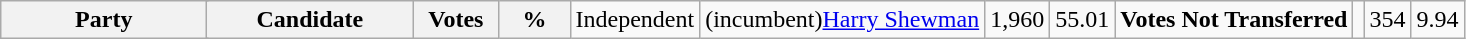<table class="wikitable">
<tr>
<th colspan=2 style="width: 130px">Party</th>
<th style="width: 130px">Candidate</th>
<th style="width: 50px">Votes</th>
<th style="width: 40px">%<br></th>
<td>Independent</td>
<td>(incumbent)<a href='#'>Harry Shewman</a></td>
<td align="right">1,960</td>
<td align="right">55.01<br>
</td>
<td><strong>Votes Not Transferred</strong></td>
<td></td>
<td align="right">354</td>
<td align="right">9.94</td>
</tr>
</table>
